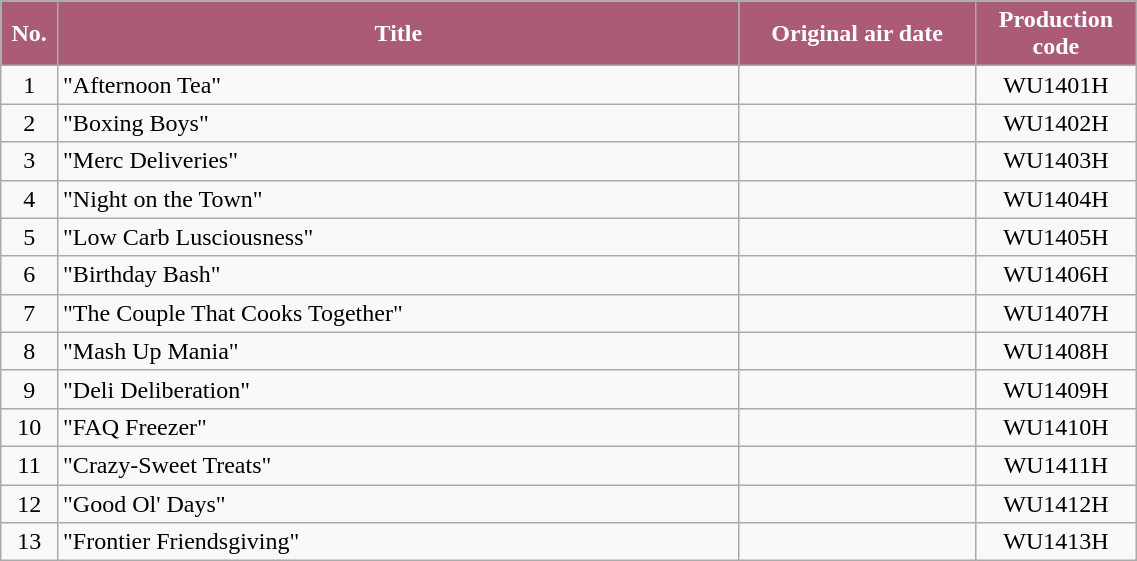<table class="wikitable plainrowheaders" style="width:60%;">
<tr>
<th style="background-color: #ab5b78; color: #FFFFFF;" width=5%>No.</th>
<th style="background-color: #ab5b78; color: #FFFFFF;" width=60%>Title</th>
<th style="background-color: #ab5b78; color: #FFFFFF;">Original air date</th>
<th style="background-color: #ab5b78; color: #FFFFFF;">Production<br>code</th>
</tr>
<tr>
<td align=center>1</td>
<td>"Afternoon Tea"</td>
<td align=center></td>
<td align=center>WU1401H</td>
</tr>
<tr>
<td align=center>2</td>
<td>"Boxing Boys"</td>
<td align=center></td>
<td align=center>WU1402H</td>
</tr>
<tr>
<td align=center>3</td>
<td>"Merc Deliveries"</td>
<td align=center></td>
<td align=center>WU1403H</td>
</tr>
<tr>
<td align=center>4</td>
<td>"Night on the Town"</td>
<td align=center></td>
<td align=center>WU1404H</td>
</tr>
<tr>
<td align=center>5</td>
<td>"Low Carb Lusciousness"</td>
<td align=center></td>
<td align=center>WU1405H</td>
</tr>
<tr>
<td align=center>6</td>
<td>"Birthday Bash"</td>
<td align=center></td>
<td align=center>WU1406H</td>
</tr>
<tr>
<td align=center>7</td>
<td>"The Couple That Cooks Together"</td>
<td align=center></td>
<td align=center>WU1407H</td>
</tr>
<tr>
<td align=center>8</td>
<td>"Mash Up Mania"</td>
<td align=center></td>
<td align=center>WU1408H</td>
</tr>
<tr>
<td align=center>9</td>
<td>"Deli Deliberation"</td>
<td align=center></td>
<td align=center>WU1409H</td>
</tr>
<tr>
<td align=center>10</td>
<td>"FAQ Freezer"</td>
<td align=center></td>
<td align=center>WU1410H</td>
</tr>
<tr>
<td align=center>11</td>
<td>"Crazy-Sweet Treats"</td>
<td align=center></td>
<td align=center>WU1411H</td>
</tr>
<tr>
<td align=center>12</td>
<td>"Good Ol' Days"</td>
<td align=center></td>
<td align=center>WU1412H</td>
</tr>
<tr>
<td align=center>13</td>
<td>"Frontier Friendsgiving"</td>
<td align=center></td>
<td align=center>WU1413H</td>
</tr>
</table>
